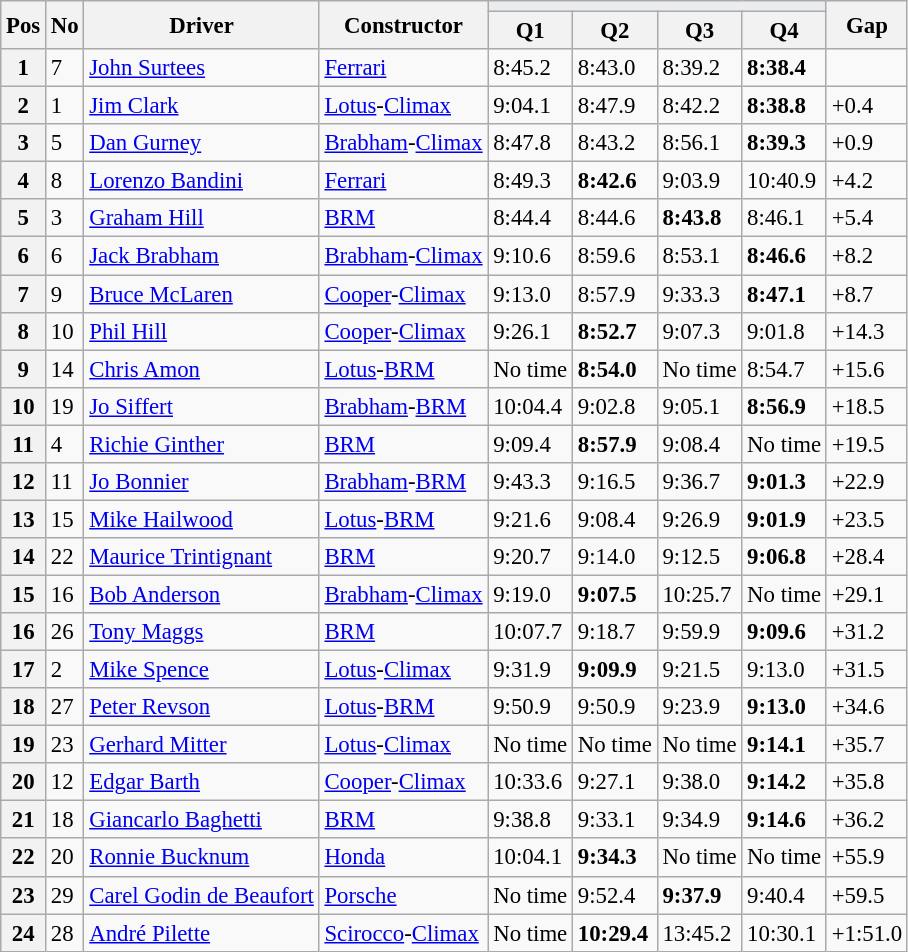<table class="wikitable sortable" style="font-size: 95%;">
<tr>
<th rowspan="2">Pos</th>
<th rowspan="2">No</th>
<th rowspan="2">Driver</th>
<th rowspan="2">Constructor</th>
<th colspan="4" style="background:#eaecf0; text-align:center;"></th>
<th rowspan="2">Gap</th>
</tr>
<tr>
<th>Q1</th>
<th>Q2</th>
<th>Q3</th>
<th>Q4</th>
</tr>
<tr>
<th>1</th>
<td>7</td>
<td> <a href='#'>John Surtees</a></td>
<td><a href='#'>Ferrari</a></td>
<td>8:45.2</td>
<td>8:43.0</td>
<td>8:39.2</td>
<td><strong>8:38.4</strong></td>
<td></td>
</tr>
<tr>
<th>2</th>
<td>1</td>
<td> <a href='#'>Jim Clark</a></td>
<td><a href='#'>Lotus</a>-<a href='#'>Climax</a></td>
<td>9:04.1</td>
<td>8:47.9</td>
<td>8:42.2</td>
<td><strong>8:38.8</strong></td>
<td>+0.4</td>
</tr>
<tr>
<th>3</th>
<td>5</td>
<td> <a href='#'>Dan Gurney</a></td>
<td><a href='#'>Brabham</a>-<a href='#'>Climax</a></td>
<td>8:47.8</td>
<td>8:43.2</td>
<td>8:56.1</td>
<td><strong>8:39.3</strong></td>
<td>+0.9</td>
</tr>
<tr>
<th>4</th>
<td>8</td>
<td> <a href='#'>Lorenzo Bandini</a></td>
<td><a href='#'>Ferrari</a></td>
<td>8:49.3</td>
<td><strong>8:42.6</strong></td>
<td>9:03.9</td>
<td>10:40.9</td>
<td>+4.2</td>
</tr>
<tr>
<th>5</th>
<td>3</td>
<td> <a href='#'>Graham Hill</a></td>
<td><a href='#'>BRM</a></td>
<td>8:44.4</td>
<td>8:44.6</td>
<td><strong>8:43.8</strong></td>
<td>8:46.1</td>
<td>+5.4</td>
</tr>
<tr>
<th>6</th>
<td>6</td>
<td> <a href='#'>Jack Brabham</a></td>
<td><a href='#'>Brabham</a>-<a href='#'>Climax</a></td>
<td>9:10.6</td>
<td>8:59.6</td>
<td>8:53.1</td>
<td><strong>8:46.6</strong></td>
<td>+8.2</td>
</tr>
<tr>
<th>7</th>
<td>9</td>
<td> <a href='#'>Bruce McLaren</a></td>
<td><a href='#'>Cooper</a>-<a href='#'>Climax</a></td>
<td>9:13.0</td>
<td>8:57.9</td>
<td>9:33.3</td>
<td><strong>8:47.1</strong></td>
<td>+8.7</td>
</tr>
<tr>
<th>8</th>
<td>10</td>
<td> <a href='#'>Phil Hill</a></td>
<td><a href='#'>Cooper</a>-<a href='#'>Climax</a></td>
<td>9:26.1</td>
<td><strong>8:52.7</strong></td>
<td>9:07.3</td>
<td>9:01.8</td>
<td>+14.3</td>
</tr>
<tr>
<th>9</th>
<td>14</td>
<td> <a href='#'>Chris Amon</a></td>
<td><a href='#'>Lotus</a>-<a href='#'>BRM</a></td>
<td>No time</td>
<td><strong>8:54.0</strong></td>
<td>No time</td>
<td>8:54.7</td>
<td>+15.6</td>
</tr>
<tr>
<th>10</th>
<td>19</td>
<td> <a href='#'>Jo Siffert</a></td>
<td><a href='#'>Brabham</a>-<a href='#'>BRM</a></td>
<td>10:04.4</td>
<td>9:02.8</td>
<td>9:05.1</td>
<td><strong>8:56.9</strong></td>
<td>+18.5</td>
</tr>
<tr>
<th>11</th>
<td>4</td>
<td> <a href='#'>Richie Ginther</a></td>
<td><a href='#'>BRM</a></td>
<td>9:09.4</td>
<td><strong>8:57.9</strong></td>
<td>9:08.4</td>
<td>No time</td>
<td>+19.5</td>
</tr>
<tr>
<th>12</th>
<td>11</td>
<td> <a href='#'>Jo Bonnier</a></td>
<td><a href='#'>Brabham</a>-<a href='#'>BRM</a></td>
<td>9:43.3</td>
<td>9:16.5</td>
<td>9:36.7</td>
<td><strong>9:01.3</strong></td>
<td>+22.9</td>
</tr>
<tr>
<th>13</th>
<td>15</td>
<td> <a href='#'>Mike Hailwood</a></td>
<td><a href='#'>Lotus</a>-<a href='#'>BRM</a></td>
<td>9:21.6</td>
<td>9:08.4</td>
<td>9:26.9</td>
<td><strong>9:01.9</strong></td>
<td>+23.5</td>
</tr>
<tr>
<th>14</th>
<td>22</td>
<td> <a href='#'>Maurice Trintignant</a></td>
<td><a href='#'>BRM</a></td>
<td>9:20.7</td>
<td>9:14.0</td>
<td>9:12.5</td>
<td><strong>9:06.8</strong></td>
<td>+28.4</td>
</tr>
<tr>
<th>15</th>
<td>16</td>
<td> <a href='#'>Bob Anderson</a></td>
<td><a href='#'>Brabham</a>-<a href='#'>Climax</a></td>
<td>9:19.0</td>
<td><strong>9:07.5</strong></td>
<td>10:25.7</td>
<td>No time</td>
<td>+29.1</td>
</tr>
<tr>
<th>16</th>
<td>26</td>
<td> <a href='#'>Tony Maggs</a></td>
<td><a href='#'>BRM</a></td>
<td>10:07.7</td>
<td>9:18.7</td>
<td>9:59.9</td>
<td><strong>9:09.6</strong></td>
<td>+31.2</td>
</tr>
<tr>
<th>17</th>
<td>2</td>
<td> <a href='#'>Mike Spence</a></td>
<td><a href='#'>Lotus</a>-<a href='#'>Climax</a></td>
<td>9:31.9</td>
<td><strong>9:09.9</strong></td>
<td>9:21.5</td>
<td>9:13.0</td>
<td>+31.5</td>
</tr>
<tr>
<th>18</th>
<td>27</td>
<td> <a href='#'>Peter Revson</a></td>
<td><a href='#'>Lotus</a>-<a href='#'>BRM</a></td>
<td>9:50.9</td>
<td>9:50.9</td>
<td>9:23.9</td>
<td><strong>9:13.0</strong></td>
<td>+34.6</td>
</tr>
<tr>
<th>19</th>
<td>23</td>
<td> <a href='#'>Gerhard Mitter</a></td>
<td><a href='#'>Lotus</a>-<a href='#'>Climax</a></td>
<td>No time</td>
<td>No time</td>
<td>No time</td>
<td><strong>9:14.1</strong></td>
<td>+35.7</td>
</tr>
<tr>
<th>20</th>
<td>12</td>
<td> <a href='#'>Edgar Barth</a></td>
<td><a href='#'>Cooper</a>-<a href='#'>Climax</a></td>
<td>10:33.6</td>
<td>9:27.1</td>
<td>9:38.0</td>
<td><strong>9:14.2</strong></td>
<td>+35.8</td>
</tr>
<tr>
<th>21</th>
<td>18</td>
<td> <a href='#'>Giancarlo Baghetti</a></td>
<td><a href='#'>BRM</a></td>
<td>9:38.8</td>
<td>9:33.1</td>
<td>9:34.9</td>
<td><strong>9:14.6</strong></td>
<td>+36.2</td>
</tr>
<tr>
<th>22</th>
<td>20</td>
<td> <a href='#'>Ronnie Bucknum</a></td>
<td><a href='#'>Honda</a></td>
<td>10:04.1</td>
<td><strong>9:34.3</strong></td>
<td>No time</td>
<td>No time</td>
<td>+55.9</td>
</tr>
<tr>
<th>23</th>
<td>29</td>
<td> <a href='#'>Carel Godin de Beaufort</a></td>
<td><a href='#'>Porsche</a></td>
<td>No time</td>
<td>9:52.4</td>
<td><strong>9:37.9</strong></td>
<td>9:40.4</td>
<td>+59.5</td>
</tr>
<tr>
<th>24</th>
<td>28</td>
<td> <a href='#'>André Pilette</a></td>
<td><a href='#'>Scirocco</a>-<a href='#'>Climax</a></td>
<td>No time</td>
<td><strong>10:29.4</strong></td>
<td>13:45.2</td>
<td>10:30.1</td>
<td>+1:51.0</td>
</tr>
</table>
